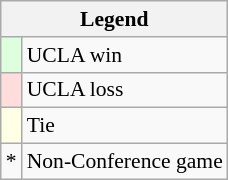<table class="wikitable" style="font-size:90%">
<tr>
<th colspan=2>Legend</th>
</tr>
<tr>
<td style="background:#ddffdd;"> </td>
<td>UCLA win</td>
</tr>
<tr>
<td style="background:#ffdddd;"> </td>
<td>UCLA loss</td>
</tr>
<tr>
<td bgcolor="#ffffe6"> </td>
<td>Tie</td>
</tr>
<tr>
<td>*</td>
<td>Non-Conference game</td>
</tr>
</table>
